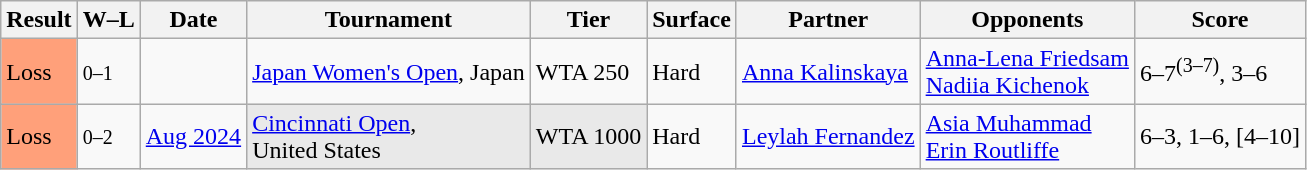<table class="sortable wikitable">
<tr>
<th>Result</th>
<th class="unsortable">W–L</th>
<th>Date</th>
<th>Tournament</th>
<th>Tier</th>
<th>Surface</th>
<th>Partner</th>
<th>Opponents</th>
<th class="unsortable">Score</th>
</tr>
<tr>
<td bgcolor=ffa07a>Loss</td>
<td><small>0–1</small></td>
<td><a href='#'></a></td>
<td><a href='#'>Japan Women's Open</a>, Japan</td>
<td>WTA 250</td>
<td>Hard</td>
<td> <a href='#'>Anna Kalinskaya</a></td>
<td> <a href='#'>Anna-Lena Friedsam</a> <br>  <a href='#'>Nadiia Kichenok</a></td>
<td>6–7<sup>(3–7)</sup>, 3–6</td>
</tr>
<tr>
<td bgcolor=ffa07a>Loss</td>
<td><small>0–2</small></td>
<td><a href='#'>Aug 2024</a></td>
<td style="background:#e9e9e9;"><a href='#'>Cincinnati Open</a>, <br>United States</td>
<td style="background:#e9e9e9;">WTA 1000</td>
<td>Hard</td>
<td> <a href='#'>Leylah Fernandez</a></td>
<td> <a href='#'>Asia Muhammad</a> <br>  <a href='#'>Erin Routliffe</a></td>
<td>6–3, 1–6, [4–10]</td>
</tr>
</table>
